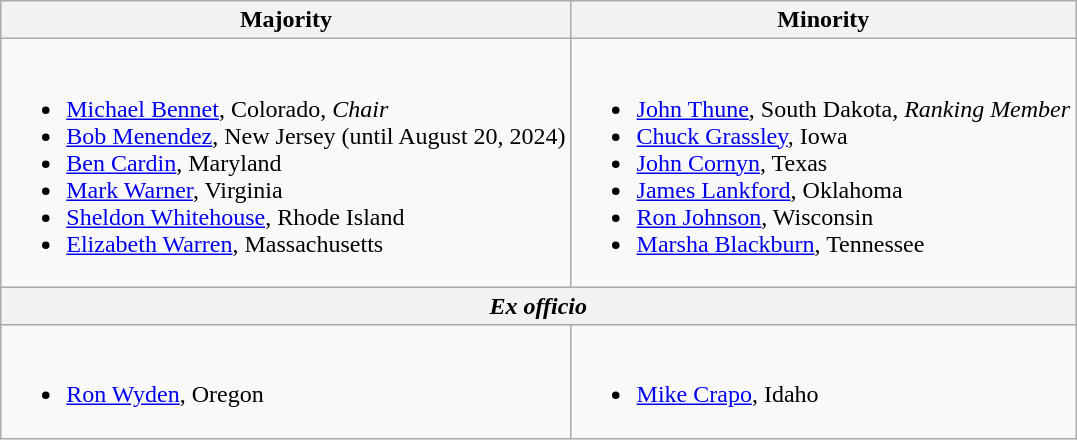<table class=wikitable>
<tr>
<th>Majority</th>
<th>Minority</th>
</tr>
<tr>
<td><br><ul><li><a href='#'>Michael Bennet</a>, Colorado, <em>Chair</em></li><li><a href='#'>Bob Menendez</a>, New Jersey (until August 20, 2024)</li><li><a href='#'>Ben Cardin</a>, Maryland</li><li><a href='#'>Mark Warner</a>, Virginia</li><li><a href='#'>Sheldon Whitehouse</a>, Rhode Island</li><li><a href='#'>Elizabeth Warren</a>, Massachusetts</li></ul></td>
<td><br><ul><li><a href='#'>John Thune</a>, South Dakota, <em>Ranking Member</em></li><li><a href='#'>Chuck Grassley</a>, Iowa</li><li><a href='#'>John Cornyn</a>, Texas</li><li><a href='#'>James Lankford</a>, Oklahoma</li><li><a href='#'>Ron Johnson</a>, Wisconsin</li><li><a href='#'>Marsha Blackburn</a>, Tennessee</li></ul></td>
</tr>
<tr>
<th colspan=2><em>Ex officio</em></th>
</tr>
<tr>
<td><br><ul><li><a href='#'>Ron Wyden</a>, Oregon</li></ul></td>
<td><br><ul><li><a href='#'>Mike Crapo</a>, Idaho</li></ul></td>
</tr>
</table>
